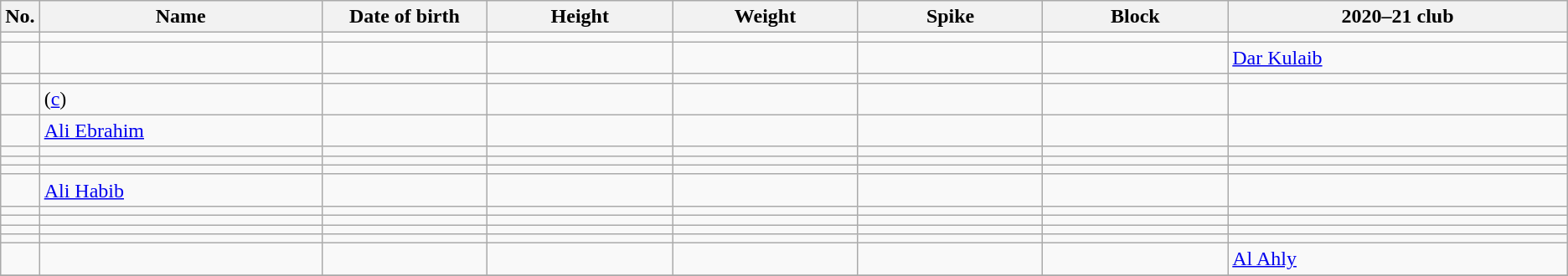<table class="wikitable sortable" style="font-size:100%; text-align:center;">
<tr>
<th>No.</th>
<th style="width:14em">Name</th>
<th style="width:8em">Date of birth</th>
<th style="width:9em">Height</th>
<th style="width:9em">Weight</th>
<th style="width:9em">Spike</th>
<th style="width:9em">Block</th>
<th style="width:17em">2020–21 club</th>
</tr>
<tr>
<td></td>
<td style="text-align:left;"></td>
<td style="text-align:right;"></td>
<td></td>
<td></td>
<td></td>
<td></td>
</tr>
<tr>
<td></td>
<td style="text-align:left;"></td>
<td style="text-align:right;"></td>
<td></td>
<td></td>
<td></td>
<td></td>
<td style="text-align:left;"> <a href='#'>Dar Kulaib</a></td>
</tr>
<tr>
<td></td>
<td style="text-align:left;"></td>
<td style="text-align:right;"></td>
<td></td>
<td></td>
<td></td>
<td></td>
<td></td>
</tr>
<tr>
<td></td>
<td style="text-align:left;"> (<a href='#'>c</a>)</td>
<td style="text-align:right;"></td>
<td></td>
<td></td>
<td></td>
<td></td>
<td></td>
</tr>
<tr>
<td></td>
<td style="text-align:left;"><a href='#'>Ali Ebrahim</a></td>
<td style="text-align:right;"></td>
<td></td>
<td></td>
<td></td>
<td></td>
<td></td>
</tr>
<tr>
<td></td>
<td style="text-align:left;"></td>
<td style="text-align:right;"></td>
<td></td>
<td></td>
<td></td>
<td></td>
<td></td>
</tr>
<tr>
<td></td>
<td style="text-align:left;"></td>
<td style="text-align:right;"></td>
<td></td>
<td></td>
<td></td>
<td></td>
<td></td>
</tr>
<tr>
<td></td>
<td style="text-align:left;"></td>
<td style="text-align:right;"></td>
<td></td>
<td></td>
<td></td>
<td></td>
<td></td>
</tr>
<tr>
<td></td>
<td style="text-align:left;"><a href='#'>Ali Habib</a></td>
<td style="text-align:right;"></td>
<td></td>
<td></td>
<td></td>
<td></td>
<td></td>
</tr>
<tr>
<td></td>
<td style="text-align:left;"></td>
<td style="text-align:right;"></td>
<td></td>
<td></td>
<td></td>
<td></td>
<td></td>
</tr>
<tr>
<td></td>
<td style="text-align:left;"></td>
<td style="text-align:right;"></td>
<td></td>
<td></td>
<td></td>
<td></td>
<td></td>
</tr>
<tr>
<td></td>
<td style="text-align:left;"></td>
<td style="text-align:right;"></td>
<td></td>
<td></td>
<td></td>
<td></td>
<td></td>
</tr>
<tr>
<td></td>
<td style="text-align:left;"></td>
<td style="text-align:right;"></td>
<td></td>
<td></td>
<td></td>
<td></td>
<td></td>
</tr>
<tr>
<td></td>
<td style="text-align:left;"></td>
<td style="text-align:right;"></td>
<td></td>
<td></td>
<td></td>
<td></td>
<td style="text-align:left;"> <a href='#'>Al Ahly</a></td>
</tr>
<tr>
</tr>
</table>
